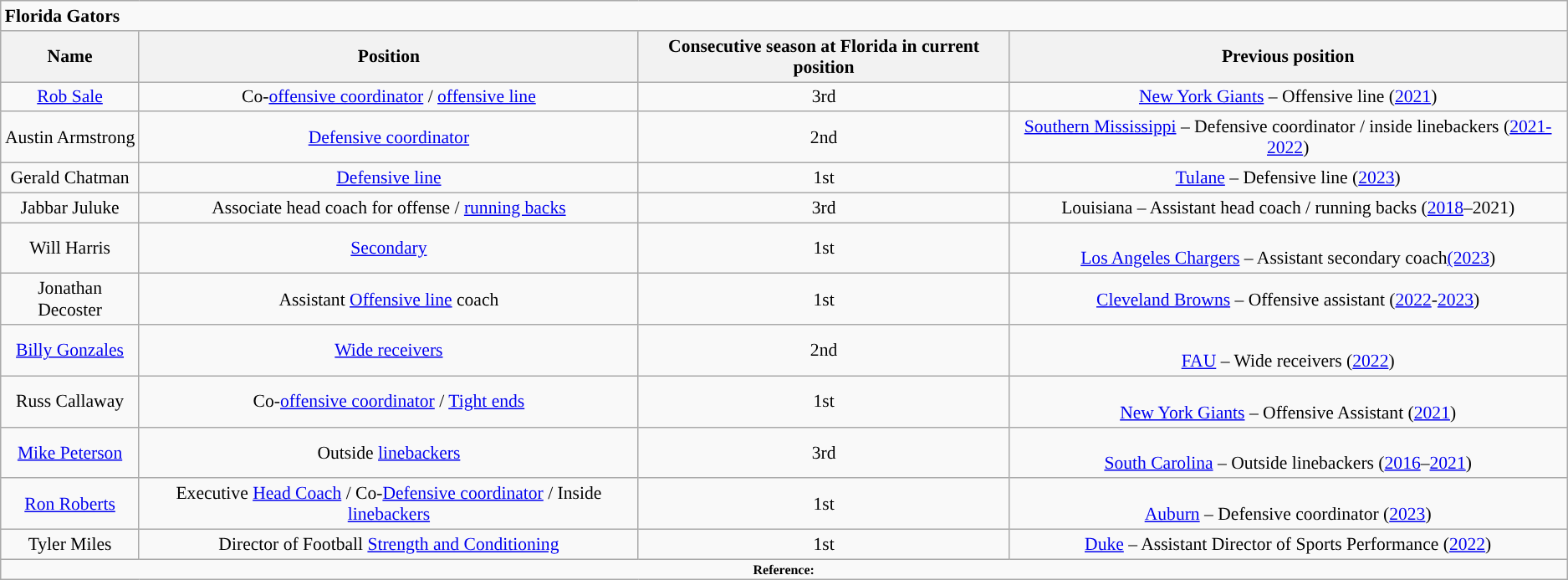<table class="wikitable" style="font-size:90%;">
<tr>
<td colspan=4><strong>Florida Gators</strong></td>
</tr>
<tr align="center";>
<th>Name</th>
<th>Position</th>
<th>Consecutive season at Florida in current position</th>
<th>Previous position</th>
</tr>
<tr align="center";>
<td><a href='#'>Rob Sale</a></td>
<td>Co-<a href='#'>offensive coordinator</a> / <a href='#'>offensive line</a></td>
<td>3rd</td>
<td><a href='#'>New York Giants</a> – Offensive line (<a href='#'>2021</a>)</td>
</tr>
<tr align="center";>
<td>Austin Armstrong</td>
<td><a href='#'>Defensive coordinator</a></td>
<td>2nd</td>
<td><a href='#'>Southern Mississippi</a> – Defensive coordinator / inside linebackers (<a href='#'>2021- 2022</a>)</td>
</tr>
<tr align="center";>
<td>Gerald Chatman</td>
<td><a href='#'>Defensive line</a></td>
<td>1st</td>
<td><a href='#'>Tulane</a> – Defensive line (<a href='#'>2023</a>)</td>
</tr>
<tr align="center";>
<td>Jabbar Juluke</td>
<td>Associate head coach for offense / <a href='#'>running backs</a></td>
<td>3rd</td>
<td>Louisiana – Assistant head coach / running backs (<a href='#'>2018</a>–2021)</td>
</tr>
<tr align="center";>
<td>Will Harris</td>
<td><a href='#'>Secondary</a></td>
<td>1st</td>
<td><br><a href='#'>Los Angeles Chargers</a> – Assistant secondary coach<a href='#'>(2023</a>)</td>
</tr>
<tr align="center";>
<td>Jonathan Decoster</td>
<td>Assistant <a href='#'>Offensive line</a> coach</td>
<td>1st</td>
<td><a href='#'>Cleveland Browns</a> – Offensive assistant (<a href='#'>2022</a>-<a href='#'>2023</a>)</td>
</tr>
<tr align="center";>
<td><a href='#'>Billy Gonzales</a></td>
<td><a href='#'>Wide receivers</a></td>
<td>2nd</td>
<td><br><a href='#'>FAU</a> – Wide receivers (<a href='#'>2022</a>)</td>
</tr>
<tr align="center";>
<td>Russ Callaway</td>
<td>Co-<a href='#'>offensive coordinator</a> / <a href='#'>Tight ends</a></td>
<td>1st</td>
<td><br><a href='#'>New York Giants</a> – Offensive Assistant (<a href='#'>2021</a>)</td>
</tr>
<tr align="center";>
<td><a href='#'>Mike Peterson</a></td>
<td>Outside <a href='#'>linebackers</a></td>
<td>3rd</td>
<td><br><a href='#'>South Carolina</a> – Outside linebackers (<a href='#'>2016</a>–<a href='#'>2021</a>)</td>
</tr>
<tr align="center";>
<td><a href='#'>Ron Roberts</a></td>
<td>Executive <a href='#'>Head Coach</a> / Co-<a href='#'>Defensive coordinator</a> / Inside <a href='#'>linebackers</a></td>
<td>1st</td>
<td><br><a href='#'>Auburn</a> – Defensive coordinator (<a href='#'>2023</a>)</td>
</tr>
<tr align="center";>
<td>Tyler Miles</td>
<td>Director of Football <a href='#'>Strength and Conditioning</a></td>
<td>1st</td>
<td><a href='#'>Duke</a> – Assistant Director of Sports Performance (<a href='#'>2022</a>)</td>
</tr>
<tr>
<td colspan="4"  style="font-size:8pt; text-align:center;"><strong>Reference:</strong></td>
</tr>
</table>
